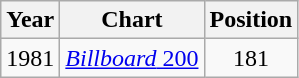<table class="wikitable">
<tr>
<th>Year</th>
<th>Chart</th>
<th>Position</th>
</tr>
<tr>
<td>1981</td>
<td><a href='#'><em>Billboard</em> 200</a></td>
<td align="center">181</td>
</tr>
</table>
